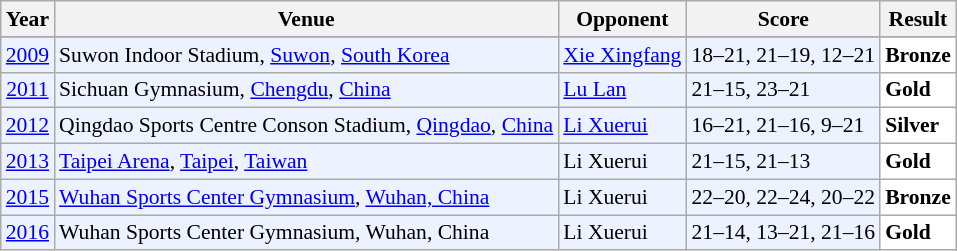<table class="sortable wikitable" style="font-size: 90%">
<tr>
<th>Year</th>
<th>Venue</th>
<th>Opponent</th>
<th>Score</th>
<th>Result</th>
</tr>
<tr>
</tr>
<tr style="background:#ECF2FF">
<td align="center"><a href='#'>2009</a></td>
<td align="left">Suwon Indoor Stadium, <a href='#'>Suwon</a>, <a href='#'>South Korea</a></td>
<td align="left"> <a href='#'>Xie Xingfang</a></td>
<td align="left">18–21, 21–19, 12–21</td>
<td style="text-align:left; background:white"> <strong>Bronze</strong></td>
</tr>
<tr style="background:#ECF2FF">
<td align="center"><a href='#'>2011</a></td>
<td align="left">Sichuan Gymnasium, <a href='#'>Chengdu</a>, <a href='#'>China</a></td>
<td align="left"> <a href='#'>Lu Lan</a></td>
<td align="left">21–15, 23–21</td>
<td style="text-align:left; background:white"> <strong>Gold</strong></td>
</tr>
<tr style="background:#ECF2FF">
<td align="center"><a href='#'>2012</a></td>
<td align="left">Qingdao Sports Centre Conson Stadium, <a href='#'>Qingdao</a>, <a href='#'>China</a></td>
<td align="left"> <a href='#'>Li Xuerui</a></td>
<td align="left">16–21, 21–16, 9–21</td>
<td style="text-align:left; background:white"> <strong>Silver</strong></td>
</tr>
<tr style="background:#ECF2FF">
<td align="center"><a href='#'>2013</a></td>
<td align="left"><a href='#'>Taipei Arena</a>, <a href='#'>Taipei</a>, <a href='#'>Taiwan</a></td>
<td align="left"> Li Xuerui</td>
<td align="left">21–15, 21–13</td>
<td style="text-align:left; background:white"> <strong>Gold</strong></td>
</tr>
<tr style="background:#ECF2FF">
<td align="center"><a href='#'>2015</a></td>
<td align="left"><a href='#'>Wuhan Sports Center Gymnasium</a>, <a href='#'>Wuhan, China</a></td>
<td align="left"> Li Xuerui</td>
<td align="left">22–20, 22–24, 20–22</td>
<td style="text-align:left; background:white"> <strong>Bronze</strong></td>
</tr>
<tr style="background:#ECF2FF">
<td align="center"><a href='#'>2016</a></td>
<td align="left">Wuhan Sports Center Gymnasium, Wuhan, China</td>
<td align="left"> Li Xuerui</td>
<td align="left">21–14, 13–21, 21–16</td>
<td style="text-align:left; background:white"> <strong>Gold</strong></td>
</tr>
</table>
